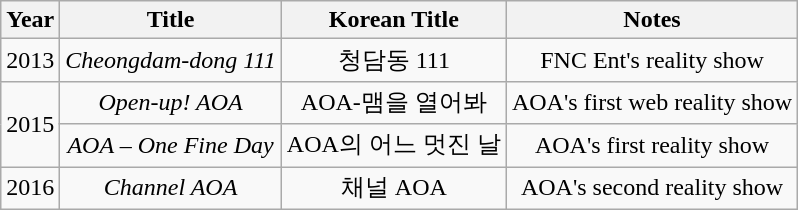<table class="wikitable" style="text-align:center;">
<tr>
<th align="left">Year</th>
<th align="center">Title</th>
<th>Korean Title</th>
<th align="center">Notes</th>
</tr>
<tr>
<td>2013</td>
<td><em>Cheongdam-dong 111</em></td>
<td>청담동 111</td>
<td>FNC Ent's reality show</td>
</tr>
<tr>
<td rowspan="2">2015</td>
<td><em>Open-up! AOA</em></td>
<td>AOA-맴을 열어봐</td>
<td>AOA's first web reality show</td>
</tr>
<tr>
<td><em>AOA – One Fine Day</em></td>
<td>AOA의 어느 멋진 날</td>
<td>AOA's first reality show</td>
</tr>
<tr>
<td>2016</td>
<td><em>Channel AOA</em></td>
<td>채널 AOA</td>
<td>AOA's second reality show</td>
</tr>
</table>
